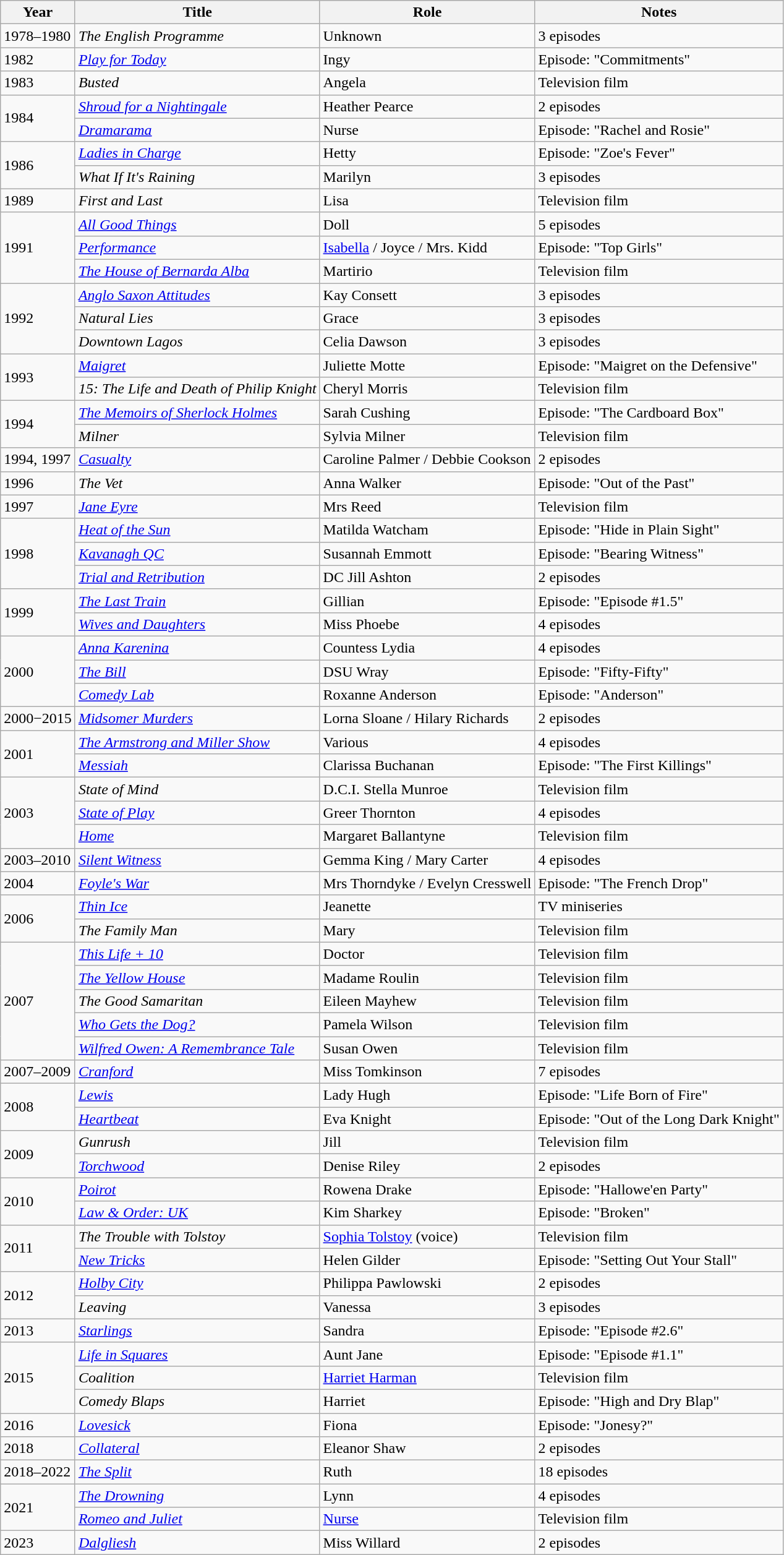<table class="wikitable">
<tr>
<th>Year</th>
<th>Title</th>
<th>Role</th>
<th>Notes</th>
</tr>
<tr>
<td>1978–1980</td>
<td><em>The English Programme</em></td>
<td>Unknown</td>
<td>3 episodes</td>
</tr>
<tr>
<td>1982</td>
<td><em><a href='#'>Play for Today</a></em></td>
<td>Ingy</td>
<td>Episode: "Commitments"</td>
</tr>
<tr>
<td>1983</td>
<td><em>Busted</em></td>
<td>Angela</td>
<td>Television film</td>
</tr>
<tr>
<td rowspan="2">1984</td>
<td><em><a href='#'>Shroud for a Nightingale</a></em></td>
<td>Heather Pearce</td>
<td>2 episodes</td>
</tr>
<tr>
<td><a href='#'><em>Dramarama</em></a></td>
<td>Nurse</td>
<td>Episode: "Rachel and Rosie"</td>
</tr>
<tr>
<td rowspan="2">1986</td>
<td><em><a href='#'>Ladies in Charge</a></em></td>
<td>Hetty</td>
<td>Episode: "Zoe's Fever"</td>
</tr>
<tr>
<td><em>What If It's Raining</em></td>
<td>Marilyn</td>
<td>3 episodes</td>
</tr>
<tr>
<td>1989</td>
<td><em>First and Last</em></td>
<td>Lisa</td>
<td>Television film</td>
</tr>
<tr>
<td rowspan="3">1991</td>
<td><a href='#'><em>All Good Things</em></a></td>
<td>Doll</td>
<td>5 episodes</td>
</tr>
<tr>
<td><a href='#'><em>Performance</em></a></td>
<td><a href='#'>Isabella</a> / Joyce / Mrs. Kidd</td>
<td>Episode: "Top Girls"</td>
</tr>
<tr>
<td><em><a href='#'>The House of Bernarda Alba</a></em></td>
<td>Martirio</td>
<td>Television film</td>
</tr>
<tr>
<td rowspan="3">1992</td>
<td><a href='#'><em>Anglo Saxon Attitudes</em></a></td>
<td>Kay Consett</td>
<td>3 episodes</td>
</tr>
<tr>
<td><em>Natural Lies</em></td>
<td>Grace</td>
<td>3 episodes</td>
</tr>
<tr>
<td><em>Downtown Lagos</em></td>
<td>Celia Dawson</td>
<td>3 episodes</td>
</tr>
<tr>
<td rowspan="2">1993</td>
<td><a href='#'><em>Maigret</em></a></td>
<td>Juliette Motte</td>
<td>Episode: "Maigret on the Defensive"</td>
</tr>
<tr>
<td><em>15: The Life and Death of Philip Knight</em></td>
<td>Cheryl Morris</td>
<td>Television film</td>
</tr>
<tr>
<td rowspan="2">1994</td>
<td><a href='#'><em>The Memoirs of Sherlock Holmes</em></a></td>
<td>Sarah Cushing</td>
<td>Episode: "The Cardboard Box"</td>
</tr>
<tr>
<td><em>Milner</em></td>
<td>Sylvia Milner</td>
<td>Television film</td>
</tr>
<tr>
<td>1994, 1997</td>
<td><a href='#'><em>Casualty</em></a></td>
<td>Caroline Palmer / Debbie Cookson</td>
<td>2 episodes</td>
</tr>
<tr>
<td>1996</td>
<td><em>The Vet</em></td>
<td>Anna Walker</td>
<td>Episode: "Out of the Past"</td>
</tr>
<tr>
<td>1997</td>
<td><a href='#'><em>Jane Eyre</em></a></td>
<td>Mrs Reed</td>
<td>Television film</td>
</tr>
<tr>
<td rowspan="3">1998</td>
<td><em><a href='#'>Heat of the Sun</a></em></td>
<td>Matilda Watcham</td>
<td>Episode: "Hide in Plain Sight"</td>
</tr>
<tr>
<td><em><a href='#'>Kavanagh QC</a></em></td>
<td>Susannah Emmott</td>
<td>Episode: "Bearing Witness"</td>
</tr>
<tr>
<td><a href='#'><em>Trial and Retribution</em></a></td>
<td>DC Jill Ashton</td>
<td>2 episodes</td>
</tr>
<tr>
<td rowspan="2">1999</td>
<td><a href='#'><em>The Last Train</em></a></td>
<td>Gillian</td>
<td>Episode: "Episode #1.5"</td>
</tr>
<tr>
<td><a href='#'><em>Wives and Daughters</em></a></td>
<td>Miss Phoebe</td>
<td>4 episodes</td>
</tr>
<tr>
<td rowspan="3">2000</td>
<td><a href='#'><em>Anna Karenina</em></a></td>
<td>Countess Lydia</td>
<td>4 episodes</td>
</tr>
<tr>
<td><em><a href='#'>The Bill</a></em></td>
<td>DSU Wray</td>
<td>Episode: "Fifty-Fifty"</td>
</tr>
<tr>
<td><em><a href='#'>Comedy Lab</a></em></td>
<td>Roxanne Anderson</td>
<td>Episode: "Anderson"</td>
</tr>
<tr>
<td>2000−2015</td>
<td><em><a href='#'>Midsomer Murders</a></em></td>
<td>Lorna Sloane / Hilary Richards</td>
<td>2 episodes</td>
</tr>
<tr>
<td rowspan="2">2001</td>
<td><a href='#'><em>The Armstrong and Miller Show</em></a></td>
<td>Various</td>
<td>4 episodes</td>
</tr>
<tr>
<td><a href='#'><em>Messiah</em></a></td>
<td>Clarissa Buchanan</td>
<td>Episode: "The First Killings"</td>
</tr>
<tr>
<td rowspan="3">2003</td>
<td><em>State of Mind</em></td>
<td>D.C.I. Stella Munroe</td>
<td>Television film</td>
</tr>
<tr>
<td><a href='#'><em>State of Play</em></a></td>
<td>Greer Thornton</td>
<td>4 episodes</td>
</tr>
<tr>
<td><a href='#'><em>Home</em></a></td>
<td>Margaret Ballantyne</td>
<td>Television film</td>
</tr>
<tr>
<td>2003–2010</td>
<td><em><a href='#'>Silent Witness</a></em></td>
<td>Gemma King / Mary Carter</td>
<td>4 episodes</td>
</tr>
<tr>
<td>2004</td>
<td><em><a href='#'>Foyle's War</a></em></td>
<td>Mrs Thorndyke / Evelyn Cresswell</td>
<td>Episode: "The French Drop"</td>
</tr>
<tr>
<td rowspan="2">2006</td>
<td><a href='#'><em>Thin Ice</em></a></td>
<td>Jeanette</td>
<td>TV miniseries</td>
</tr>
<tr>
<td><em>The Family Man</em></td>
<td>Mary</td>
<td>Television film</td>
</tr>
<tr>
<td rowspan="5">2007</td>
<td><a href='#'><em>This Life + 10</em></a></td>
<td>Doctor</td>
<td>Television film</td>
</tr>
<tr>
<td><a href='#'><em>The Yellow House</em></a></td>
<td>Madame Roulin</td>
<td>Television film</td>
</tr>
<tr>
<td><em>The Good Samaritan</em></td>
<td>Eileen Mayhew</td>
<td>Television film</td>
</tr>
<tr>
<td><a href='#'><em>Who Gets the Dog?</em></a></td>
<td>Pamela Wilson</td>
<td>Television film</td>
</tr>
<tr>
<td><em><a href='#'>Wilfred Owen: A Remembrance Tale</a></em></td>
<td>Susan Owen</td>
<td>Television film</td>
</tr>
<tr>
<td>2007–2009</td>
<td><a href='#'><em>Cranford</em></a></td>
<td>Miss Tomkinson</td>
<td>7 episodes</td>
</tr>
<tr>
<td rowspan="2">2008</td>
<td><a href='#'><em>Lewis</em></a></td>
<td>Lady Hugh</td>
<td>Episode: "Life Born of Fire"</td>
</tr>
<tr>
<td><a href='#'><em>Heartbeat</em></a></td>
<td>Eva Knight</td>
<td>Episode: "Out of the Long Dark Knight"</td>
</tr>
<tr>
<td rowspan="2">2009</td>
<td><em>Gunrush</em></td>
<td>Jill</td>
<td>Television film</td>
</tr>
<tr>
<td><em><a href='#'>Torchwood</a></em></td>
<td>Denise Riley</td>
<td>2 episodes</td>
</tr>
<tr>
<td rowspan="2">2010</td>
<td><a href='#'><em>Poirot</em></a></td>
<td>Rowena Drake</td>
<td>Episode: "Hallowe'en Party"</td>
</tr>
<tr>
<td><em><a href='#'>Law & Order: UK</a></em></td>
<td>Kim Sharkey</td>
<td>Episode: "Broken"</td>
</tr>
<tr>
<td rowspan="2">2011</td>
<td><em>The Trouble with Tolstoy</em></td>
<td><a href='#'>Sophia Tolstoy</a> (voice)</td>
<td>Television film</td>
</tr>
<tr>
<td><em><a href='#'>New Tricks</a></em></td>
<td>Helen Gilder</td>
<td>Episode: "Setting Out Your Stall"</td>
</tr>
<tr>
<td rowspan="2">2012</td>
<td><em><a href='#'>Holby City</a></em></td>
<td>Philippa Pawlowski</td>
<td>2 episodes</td>
</tr>
<tr>
<td><em>Leaving</em></td>
<td>Vanessa</td>
<td>3 episodes</td>
</tr>
<tr>
<td>2013</td>
<td><a href='#'><em>Starlings</em></a></td>
<td>Sandra</td>
<td>Episode: "Episode #2.6"</td>
</tr>
<tr>
<td rowspan="3">2015</td>
<td><em><a href='#'>Life in Squares</a></em></td>
<td>Aunt Jane</td>
<td>Episode: "Episode #1.1"</td>
</tr>
<tr>
<td><em>Coalition</em></td>
<td><a href='#'>Harriet Harman</a></td>
<td>Television film</td>
</tr>
<tr>
<td><em>Comedy Blaps</em></td>
<td>Harriet</td>
<td>Episode: "High and Dry Blap"</td>
</tr>
<tr>
<td>2016</td>
<td><a href='#'><em>Lovesick</em></a></td>
<td>Fiona</td>
<td>Episode: "Jonesy?"</td>
</tr>
<tr>
<td>2018</td>
<td><a href='#'><em>Collateral</em></a></td>
<td>Eleanor Shaw</td>
<td>2 episodes</td>
</tr>
<tr>
<td>2018–2022</td>
<td><a href='#'><em>The Split</em></a></td>
<td>Ruth</td>
<td>18 episodes</td>
</tr>
<tr>
<td rowspan="2">2021</td>
<td><a href='#'><em>The Drowning</em></a></td>
<td>Lynn</td>
<td>4 episodes</td>
</tr>
<tr>
<td><em><a href='#'>Romeo and Juliet</a></em></td>
<td><a href='#'>Nurse</a></td>
<td>Television film</td>
</tr>
<tr>
<td>2023</td>
<td><a href='#'><em>Dalgliesh</em></a></td>
<td>Miss Willard</td>
<td>2 episodes</td>
</tr>
</table>
